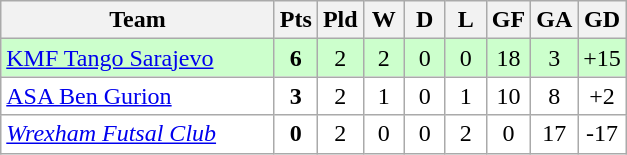<table class="wikitable" style="text-align: center;">
<tr>
<th width="175">Team</th>
<th width="20">Pts</th>
<th width="20">Pld</th>
<th width="20">W</th>
<th width="20">D</th>
<th width="20">L</th>
<th width="20">GF</th>
<th width="20">GA</th>
<th width="20">GD</th>
</tr>
<tr bgcolor=#ccffcc>
<td align="left"> <a href='#'>KMF Tango Sarajevo</a></td>
<td><strong>6</strong></td>
<td>2</td>
<td>2</td>
<td>0</td>
<td>0</td>
<td>18</td>
<td>3</td>
<td>+15</td>
</tr>
<tr bgcolor=ffffff>
<td align="left"> <a href='#'>ASA Ben Gurion</a></td>
<td><strong>3</strong></td>
<td>2</td>
<td>1</td>
<td>0</td>
<td>1</td>
<td>10</td>
<td>8</td>
<td>+2</td>
</tr>
<tr bgcolor=ffffff>
<td align="left"> <em><a href='#'>Wrexham Futsal Club</a></em></td>
<td><strong>0</strong></td>
<td>2</td>
<td>0</td>
<td>0</td>
<td>2</td>
<td>0</td>
<td>17</td>
<td>-17</td>
</tr>
</table>
